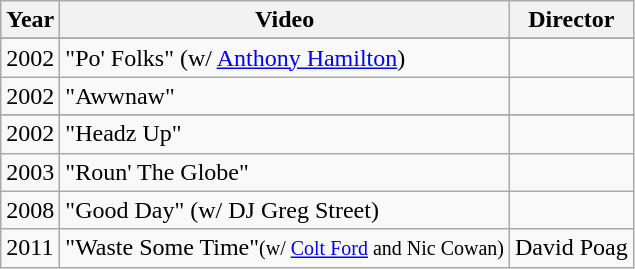<table class="wikitable">
<tr>
<th>Year</th>
<th>Video</th>
<th>Director</th>
</tr>
<tr>
</tr>
<tr>
<td>2002</td>
<td>"Po' Folks" (w/ <a href='#'>Anthony Hamilton</a>)</td>
<td></td>
</tr>
<tr>
<td>2002</td>
<td>"Awwnaw"</td>
<td></td>
</tr>
<tr>
</tr>
<tr>
<td>2002</td>
<td>"Headz Up"</td>
<td></td>
</tr>
<tr>
<td>2003</td>
<td>"Roun' The Globe"</td>
<td></td>
</tr>
<tr>
<td>2008</td>
<td>"Good Day" (w/ DJ Greg Street)</td>
<td></td>
</tr>
<tr>
<td>2011</td>
<td>"Waste Some Time"<small>(w/ <a href='#'>Colt Ford</a> and Nic Cowan)</small></td>
<td>David Poag</td>
</tr>
</table>
